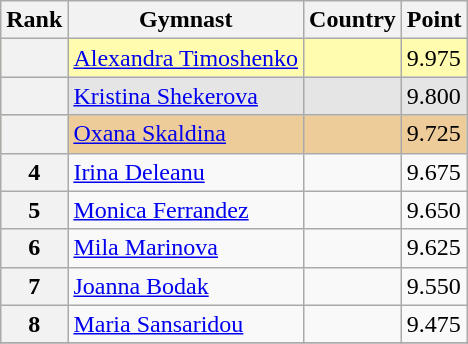<table class="wikitable sortable">
<tr>
<th>Rank</th>
<th>Gymnast</th>
<th>Country</th>
<th>Point</th>
</tr>
<tr bgcolor=fffcaf>
<th></th>
<td><a href='#'>Alexandra Timoshenko</a></td>
<td></td>
<td>9.975</td>
</tr>
<tr bgcolor=e5e5e5>
<th></th>
<td><a href='#'>Kristina Shekerova</a></td>
<td></td>
<td>9.800</td>
</tr>
<tr bgcolor=eecc99>
<th></th>
<td><a href='#'>Oxana Skaldina</a></td>
<td></td>
<td>9.725</td>
</tr>
<tr>
<th>4</th>
<td><a href='#'>Irina Deleanu</a></td>
<td></td>
<td>9.675</td>
</tr>
<tr>
<th>5</th>
<td><a href='#'>Monica Ferrandez</a></td>
<td></td>
<td>9.650</td>
</tr>
<tr>
<th>6</th>
<td><a href='#'>Mila Marinova</a></td>
<td></td>
<td>9.625</td>
</tr>
<tr>
<th>7</th>
<td><a href='#'>Joanna Bodak</a></td>
<td></td>
<td>9.550</td>
</tr>
<tr>
<th>8</th>
<td><a href='#'>Maria Sansaridou</a></td>
<td></td>
<td>9.475</td>
</tr>
<tr>
</tr>
</table>
